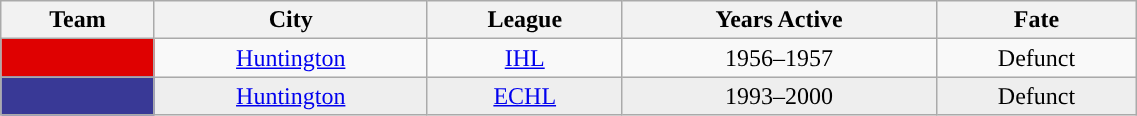<table class="wikitable sortable" width="60%">
<tr>
<th>Team</th>
<th>City</th>
<th>League</th>
<th>Years Active</th>
<th>Fate</th>
</tr>
<tr align=center>
<td style="color:white; background:#df0101"><strong><a href='#'></a></strong></td>
<td><a href='#'>Huntington</a></td>
<td><a href='#'>IHL</a></td>
<td>1956–1957</td>
<td>Defunct</td>
</tr>
<tr align=center bgcolor=eeeeee>
<td style="color:white; background:#393996; "><strong><a href='#'></a></strong></td>
<td><a href='#'>Huntington</a></td>
<td><a href='#'>ECHL</a></td>
<td>1993–2000</td>
<td>Defunct</td>
</tr>
</table>
